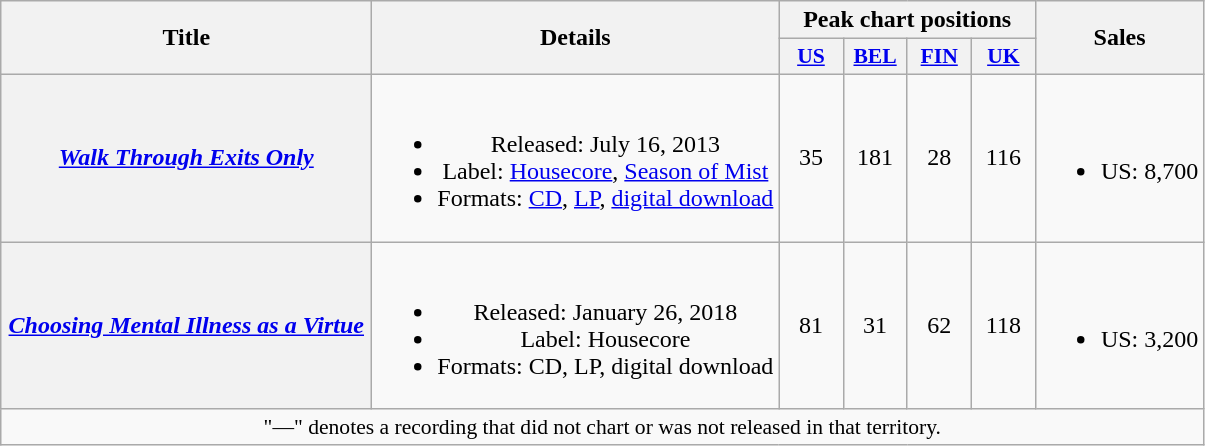<table class="wikitable plainrowheaders" style="text-align:center;">
<tr>
<th scope="col" rowspan="2" style="width:15em;">Title</th>
<th scope="col" rowspan="2">Details</th>
<th scope="col" colspan="4">Peak chart positions</th>
<th scope="col" rowspan="2">Sales</th>
</tr>
<tr>
<th scope="col" style="width:2.5em;font-size:90%;"><a href='#'>US</a><br></th>
<th scope="col" style="width:2.5em;font-size:90%;"><a href='#'>BEL</a><br></th>
<th scope="col" style="width:2.5em;font-size:90%;"><a href='#'>FIN</a><br></th>
<th scope="col" style="width:2.5em;font-size:90%;"><a href='#'>UK</a><br></th>
</tr>
<tr>
<th scope="row"><em><a href='#'>Walk Through Exits Only</a></em></th>
<td><br><ul><li>Released: July 16, 2013</li><li>Label: <a href='#'>Housecore</a>, <a href='#'>Season of Mist</a></li><li>Formats: <a href='#'>CD</a>, <a href='#'>LP</a>, <a href='#'>digital download</a></li></ul></td>
<td>35</td>
<td>181</td>
<td>28</td>
<td>116</td>
<td><br><ul><li>US: 8,700</li></ul></td>
</tr>
<tr>
<th scope="row"><em><a href='#'>Choosing Mental Illness as a Virtue</a></em></th>
<td><br><ul><li>Released: January 26, 2018</li><li>Label: Housecore</li><li>Formats: CD, LP, digital download</li></ul></td>
<td>81</td>
<td>31</td>
<td>62</td>
<td>118</td>
<td><br><ul><li>US: 3,200</li></ul></td>
</tr>
<tr>
<td colspan="14" style="font-size:90%">"—" denotes a recording that did not chart or was not released in that territory.</td>
</tr>
</table>
